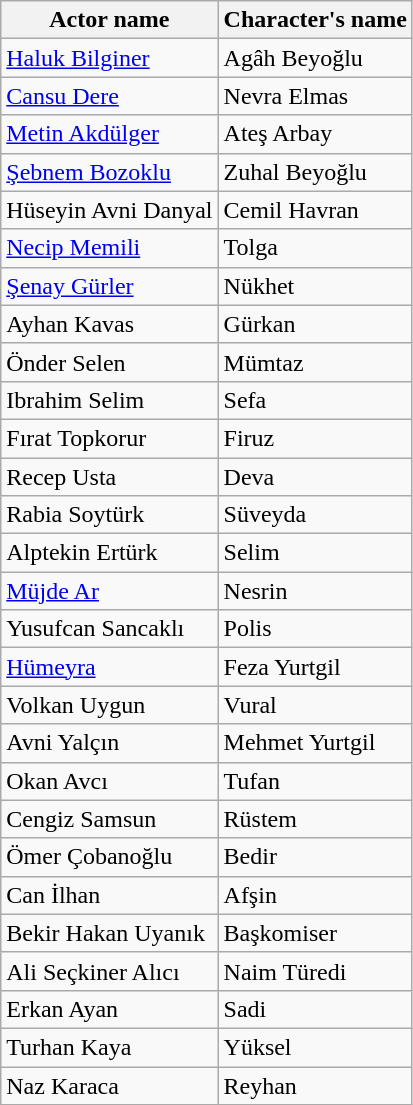<table class="wikitable">
<tr>
<th>Actor name</th>
<th>Character's name</th>
</tr>
<tr>
<td><a href='#'>Haluk Bilginer</a></td>
<td>Agâh Beyoğlu</td>
</tr>
<tr>
<td><a href='#'>Cansu Dere</a></td>
<td>Nevra Elmas</td>
</tr>
<tr>
<td><a href='#'>Metin Akdülger</a></td>
<td>Ateş Arbay</td>
</tr>
<tr>
<td><a href='#'>Şebnem Bozoklu</a></td>
<td>Zuhal Beyoğlu</td>
</tr>
<tr>
<td>Hüseyin Avni Danyal</td>
<td>Cemil Havran</td>
</tr>
<tr>
<td><a href='#'>Necip Memili</a></td>
<td>Tolga</td>
</tr>
<tr>
<td><a href='#'>Şenay Gürler</a></td>
<td>Nükhet</td>
</tr>
<tr>
<td>Ayhan Kavas</td>
<td>Gürkan</td>
</tr>
<tr>
<td>Önder Selen</td>
<td>Mümtaz</td>
</tr>
<tr>
<td>Ibrahim Selim</td>
<td>Sefa</td>
</tr>
<tr>
<td>Fırat Topkorur</td>
<td>Firuz</td>
</tr>
<tr>
<td>Recep Usta</td>
<td>Deva</td>
</tr>
<tr>
<td>Rabia Soytürk</td>
<td>Süveyda</td>
</tr>
<tr>
<td>Alptekin Ertürk</td>
<td>Selim</td>
</tr>
<tr>
<td><a href='#'>Müjde Ar</a></td>
<td>Nesrin</td>
</tr>
<tr>
<td>Yusufcan Sancaklı</td>
<td>Polis</td>
</tr>
<tr>
<td><a href='#'>Hümeyra</a></td>
<td>Feza Yurtgil</td>
</tr>
<tr>
<td>Volkan Uygun</td>
<td>Vural</td>
</tr>
<tr>
<td>Avni Yalçın</td>
<td>Mehmet Yurtgil</td>
</tr>
<tr>
<td>Okan Avcı</td>
<td>Tufan</td>
</tr>
<tr>
<td>Cengiz Samsun</td>
<td>Rüstem</td>
</tr>
<tr>
<td>Ömer Çobanoğlu</td>
<td>Bedir</td>
</tr>
<tr>
<td>Can İlhan</td>
<td>Afşin</td>
</tr>
<tr>
<td>Bekir Hakan Uyanık</td>
<td>Başkomiser</td>
</tr>
<tr>
<td>Ali Seçkiner Alıcı</td>
<td>Naim Türedi</td>
</tr>
<tr>
<td>Erkan Ayan</td>
<td>Sadi</td>
</tr>
<tr>
<td>Turhan Kaya</td>
<td>Yüksel</td>
</tr>
<tr>
<td>Naz Karaca</td>
<td>Reyhan</td>
</tr>
</table>
